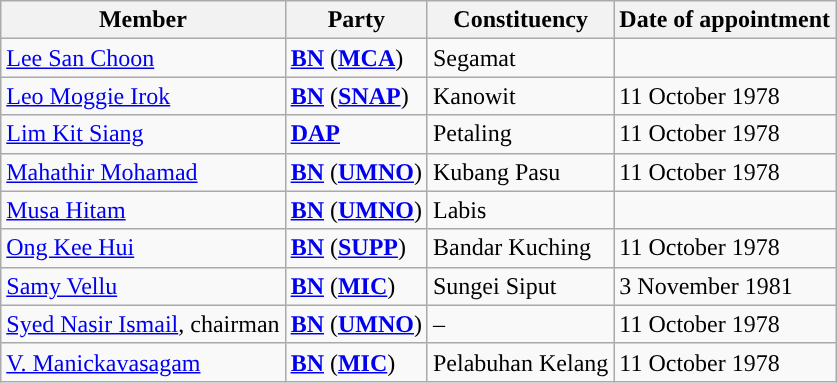<table class=wikitable>
<tr>
<th>Member</th>
<th>Party</th>
<th>Constituency</th>
<th>Date of appointment</th>
</tr>
<tr>
<td><a href='#'>Lee San Choon</a></td>
<td><strong><a href='#'>BN</a></strong> (<strong><a href='#'>MCA</a></strong>)</td>
<td>Segamat</td>
<td></td>
</tr>
<tr>
<td><a href='#'>Leo Moggie Irok</a></td>
<td><strong><a href='#'>BN</a></strong> (<strong><a href='#'>SNAP</a></strong>)</td>
<td>Kanowit</td>
<td>11 October 1978</td>
</tr>
<tr>
<td><a href='#'>Lim Kit Siang</a></td>
<td><strong><a href='#'>DAP</a></strong></td>
<td>Petaling</td>
<td>11 October 1978</td>
</tr>
<tr>
<td><a href='#'>Mahathir Mohamad</a></td>
<td><strong><a href='#'>BN</a></strong> (<strong><a href='#'>UMNO</a></strong>)</td>
<td>Kubang Pasu</td>
<td>11 October 1978</td>
</tr>
<tr>
<td><a href='#'>Musa Hitam</a></td>
<td><strong><a href='#'>BN</a></strong> (<strong><a href='#'>UMNO</a></strong>)</td>
<td>Labis</td>
<td></td>
</tr>
<tr>
<td><a href='#'>Ong Kee Hui</a></td>
<td><strong><a href='#'>BN</a></strong> (<strong><a href='#'>SUPP</a></strong>)</td>
<td>Bandar Kuching</td>
<td>11 October 1978</td>
</tr>
<tr>
<td><a href='#'>Samy Vellu</a></td>
<td><strong><a href='#'>BN</a></strong> (<strong><a href='#'>MIC</a></strong>)</td>
<td>Sungei Siput</td>
<td>3 November 1981</td>
</tr>
<tr>
<td><a href='#'>Syed Nasir Ismail</a>, chairman</td>
<td><strong><a href='#'>BN</a></strong> (<strong><a href='#'>UMNO</a></strong>)</td>
<td>–</td>
<td>11 October 1978</td>
</tr>
<tr>
<td><a href='#'>V. Manickavasagam</a></td>
<td><strong><a href='#'>BN</a></strong> (<strong><a href='#'>MIC</a></strong>)</td>
<td>Pelabuhan Kelang</td>
<td>11 October 1978</td>
</tr>
</table>
